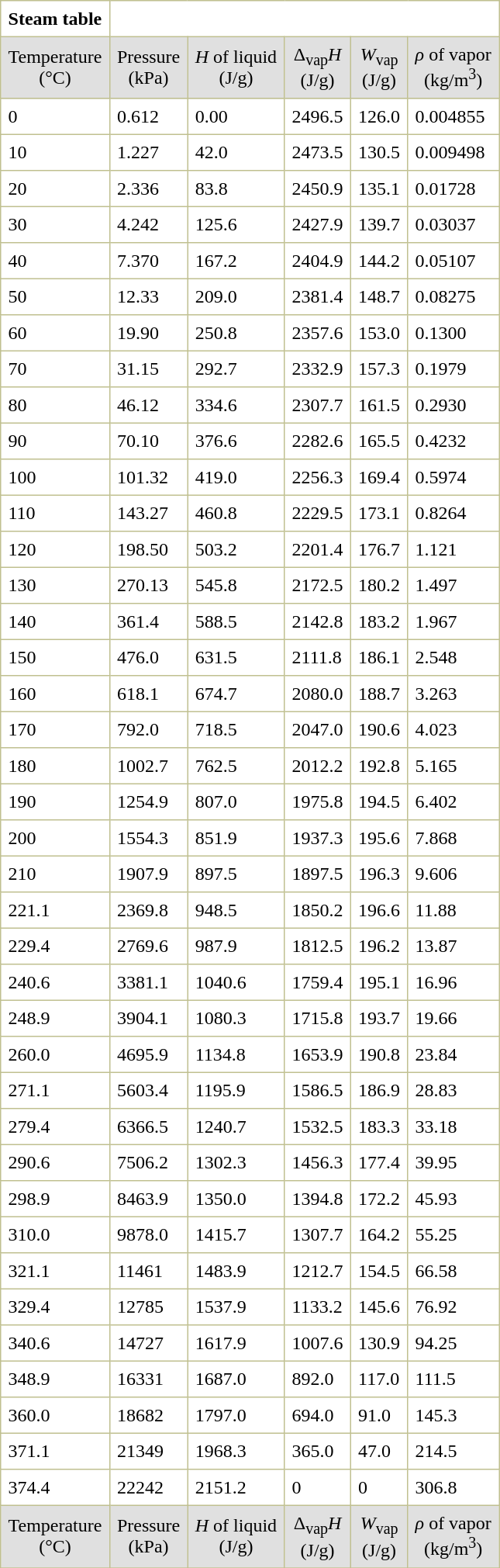<table border="1" cellspacing="0" cellpadding="6" style="margin: 0 0 0 0.5em; background: white; border-collapse: collapse; border-color: #C0C090;">
<tr>
<th>Steam table</th>
</tr>
<tr>
<td bgcolor="E0E0E0" align="center">Temperature<br>(°C)</td>
<td bgcolor="E0E0E0" align="center">Pressure<br>(kPa)</td>
<td bgcolor="E0E0E0" align="center"><em>H</em> of liquid<br>(J/g)</td>
<td bgcolor="E0E0E0" align="center">Δ<sub>vap</sub><em>H</em><br>(J/g)</td>
<td bgcolor="E0E0E0" align="center"><em>W</em><sub>vap</sub><br>(J/g)</td>
<td bgcolor="E0E0E0" align="center"><em>ρ</em> of vapor<br>(kg/m<sup>3</sup>)</td>
</tr>
<tr>
<td>0</td>
<td>0.612</td>
<td>0.00</td>
<td>2496.5</td>
<td>126.0</td>
<td>0.004855</td>
</tr>
<tr>
<td>10</td>
<td>1.227</td>
<td>42.0</td>
<td>2473.5</td>
<td>130.5</td>
<td>0.009498</td>
</tr>
<tr>
<td>20</td>
<td>2.336</td>
<td>83.8</td>
<td>2450.9</td>
<td>135.1</td>
<td>0.01728</td>
</tr>
<tr>
<td>30</td>
<td>4.242</td>
<td>125.6</td>
<td>2427.9</td>
<td>139.7</td>
<td>0.03037</td>
</tr>
<tr>
<td>40</td>
<td>7.370</td>
<td>167.2</td>
<td>2404.9</td>
<td>144.2</td>
<td>0.05107</td>
</tr>
<tr>
<td>50</td>
<td>12.33</td>
<td>209.0</td>
<td>2381.4</td>
<td>148.7</td>
<td>0.08275</td>
</tr>
<tr>
<td>60</td>
<td>19.90</td>
<td>250.8</td>
<td>2357.6</td>
<td>153.0</td>
<td>0.1300</td>
</tr>
<tr>
<td>70</td>
<td>31.15</td>
<td>292.7</td>
<td>2332.9</td>
<td>157.3</td>
<td>0.1979</td>
</tr>
<tr>
<td>80</td>
<td>46.12</td>
<td>334.6</td>
<td>2307.7</td>
<td>161.5</td>
<td>0.2930</td>
</tr>
<tr>
<td>90</td>
<td>70.10</td>
<td>376.6</td>
<td>2282.6</td>
<td>165.5</td>
<td>0.4232</td>
</tr>
<tr>
<td>100</td>
<td>101.32</td>
<td>419.0</td>
<td>2256.3</td>
<td>169.4</td>
<td>0.5974</td>
</tr>
<tr>
<td>110</td>
<td>143.27</td>
<td>460.8</td>
<td>2229.5</td>
<td>173.1</td>
<td>0.8264</td>
</tr>
<tr>
<td>120</td>
<td>198.50</td>
<td>503.2</td>
<td>2201.4</td>
<td>176.7</td>
<td>1.121</td>
</tr>
<tr>
<td>130</td>
<td>270.13</td>
<td>545.8</td>
<td>2172.5</td>
<td>180.2</td>
<td>1.497</td>
</tr>
<tr>
<td>140</td>
<td>361.4</td>
<td>588.5</td>
<td>2142.8</td>
<td>183.2</td>
<td>1.967</td>
</tr>
<tr>
<td>150</td>
<td>476.0</td>
<td>631.5</td>
<td>2111.8</td>
<td>186.1</td>
<td>2.548</td>
</tr>
<tr>
<td>160</td>
<td>618.1</td>
<td>674.7</td>
<td>2080.0</td>
<td>188.7</td>
<td>3.263</td>
</tr>
<tr>
<td>170</td>
<td>792.0</td>
<td>718.5</td>
<td>2047.0</td>
<td>190.6</td>
<td>4.023</td>
</tr>
<tr>
<td>180</td>
<td>1002.7</td>
<td>762.5</td>
<td>2012.2</td>
<td>192.8</td>
<td>5.165</td>
</tr>
<tr>
<td>190</td>
<td>1254.9</td>
<td>807.0</td>
<td>1975.8</td>
<td>194.5</td>
<td>6.402</td>
</tr>
<tr>
<td>200</td>
<td>1554.3</td>
<td>851.9</td>
<td>1937.3</td>
<td>195.6</td>
<td>7.868</td>
</tr>
<tr>
<td>210</td>
<td>1907.9</td>
<td>897.5</td>
<td>1897.5</td>
<td>196.3</td>
<td>9.606</td>
</tr>
<tr>
<td>221.1</td>
<td>2369.8</td>
<td>948.5</td>
<td>1850.2</td>
<td>196.6</td>
<td>11.88</td>
</tr>
<tr>
<td>229.4</td>
<td>2769.6</td>
<td>987.9</td>
<td>1812.5</td>
<td>196.2</td>
<td>13.87</td>
</tr>
<tr>
<td>240.6</td>
<td>3381.1</td>
<td>1040.6</td>
<td>1759.4</td>
<td>195.1</td>
<td>16.96</td>
</tr>
<tr>
<td>248.9</td>
<td>3904.1</td>
<td>1080.3</td>
<td>1715.8</td>
<td>193.7</td>
<td>19.66</td>
</tr>
<tr>
<td>260.0</td>
<td>4695.9</td>
<td>1134.8</td>
<td>1653.9</td>
<td>190.8</td>
<td>23.84</td>
</tr>
<tr>
<td>271.1</td>
<td>5603.4</td>
<td>1195.9</td>
<td>1586.5</td>
<td>186.9</td>
<td>28.83</td>
</tr>
<tr>
<td>279.4</td>
<td>6366.5</td>
<td>1240.7</td>
<td>1532.5</td>
<td>183.3</td>
<td>33.18</td>
</tr>
<tr>
<td>290.6</td>
<td>7506.2</td>
<td>1302.3</td>
<td>1456.3</td>
<td>177.4</td>
<td>39.95</td>
</tr>
<tr>
<td>298.9</td>
<td>8463.9</td>
<td>1350.0</td>
<td>1394.8</td>
<td>172.2</td>
<td>45.93</td>
</tr>
<tr>
<td>310.0</td>
<td>9878.0</td>
<td>1415.7</td>
<td>1307.7</td>
<td>164.2</td>
<td>55.25</td>
</tr>
<tr>
<td>321.1</td>
<td>11461</td>
<td>1483.9</td>
<td>1212.7</td>
<td>154.5</td>
<td>66.58</td>
</tr>
<tr>
<td>329.4</td>
<td>12785</td>
<td>1537.9</td>
<td>1133.2</td>
<td>145.6</td>
<td>76.92</td>
</tr>
<tr>
<td>340.6</td>
<td>14727</td>
<td>1617.9</td>
<td>1007.6</td>
<td>130.9</td>
<td>94.25</td>
</tr>
<tr>
<td>348.9</td>
<td>16331</td>
<td>1687.0</td>
<td>892.0</td>
<td>117.0</td>
<td>111.5</td>
</tr>
<tr>
<td>360.0</td>
<td>18682</td>
<td>1797.0</td>
<td>694.0</td>
<td>91.0</td>
<td>145.3</td>
</tr>
<tr>
<td>371.1</td>
<td>21349</td>
<td>1968.3</td>
<td>365.0</td>
<td>47.0</td>
<td>214.5</td>
</tr>
<tr>
<td>374.4</td>
<td>22242</td>
<td>2151.2</td>
<td>0</td>
<td>0</td>
<td>306.8</td>
</tr>
<tr>
<td bgcolor="E0E0E0" align="center">Temperature<br>(°C)</td>
<td bgcolor="E0E0E0" align="center">Pressure<br>(kPa)</td>
<td bgcolor="E0E0E0" align="center"><em>H</em> of liquid<br>(J/g)</td>
<td bgcolor="E0E0E0" align="center">Δ<sub>vap</sub><em>H</em><br>(J/g)</td>
<td bgcolor="E0E0E0" align="center"><em>W</em><sub>vap</sub><br>(J/g)</td>
<td bgcolor="E0E0E0" align="center"><em>ρ</em> of vapor<br>(kg/m<sup>3</sup>)</td>
</tr>
<tr>
</tr>
</table>
